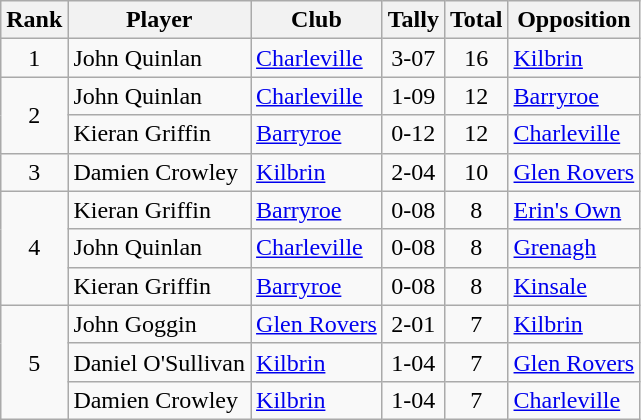<table class="wikitable">
<tr>
<th>Rank</th>
<th>Player</th>
<th>Club</th>
<th>Tally</th>
<th>Total</th>
<th>Opposition</th>
</tr>
<tr>
<td rowspan="1" style="text-align:center;">1</td>
<td>John Quinlan</td>
<td><a href='#'>Charleville</a></td>
<td align=center>3-07</td>
<td align=center>16</td>
<td><a href='#'>Kilbrin</a></td>
</tr>
<tr>
<td rowspan="2" style="text-align:center;">2</td>
<td>John Quinlan</td>
<td><a href='#'>Charleville</a></td>
<td align=center>1-09</td>
<td align=center>12</td>
<td><a href='#'>Barryroe</a></td>
</tr>
<tr>
<td>Kieran Griffin</td>
<td><a href='#'>Barryroe</a></td>
<td align=center>0-12</td>
<td align=center>12</td>
<td><a href='#'>Charleville</a></td>
</tr>
<tr>
<td rowspan="1" style="text-align:center;">3</td>
<td>Damien Crowley</td>
<td><a href='#'>Kilbrin</a></td>
<td align=center>2-04</td>
<td align=center>10</td>
<td><a href='#'>Glen Rovers</a></td>
</tr>
<tr>
<td rowspan="3" style="text-align:center;">4</td>
<td>Kieran Griffin</td>
<td><a href='#'>Barryroe</a></td>
<td align=center>0-08</td>
<td align=center>8</td>
<td><a href='#'>Erin's Own</a></td>
</tr>
<tr>
<td>John Quinlan</td>
<td><a href='#'>Charleville</a></td>
<td align=center>0-08</td>
<td align=center>8</td>
<td><a href='#'>Grenagh</a></td>
</tr>
<tr>
<td>Kieran Griffin</td>
<td><a href='#'>Barryroe</a></td>
<td align=center>0-08</td>
<td align=center>8</td>
<td><a href='#'>Kinsale</a></td>
</tr>
<tr>
<td rowspan="3" style="text-align:center;">5</td>
<td>John Goggin</td>
<td><a href='#'>Glen Rovers</a></td>
<td align=center>2-01</td>
<td align=center>7</td>
<td><a href='#'>Kilbrin</a></td>
</tr>
<tr>
<td>Daniel O'Sullivan</td>
<td><a href='#'>Kilbrin</a></td>
<td align=center>1-04</td>
<td align=center>7</td>
<td><a href='#'>Glen Rovers</a></td>
</tr>
<tr>
<td>Damien Crowley</td>
<td><a href='#'>Kilbrin</a></td>
<td align=center>1-04</td>
<td align=center>7</td>
<td><a href='#'>Charleville</a></td>
</tr>
</table>
